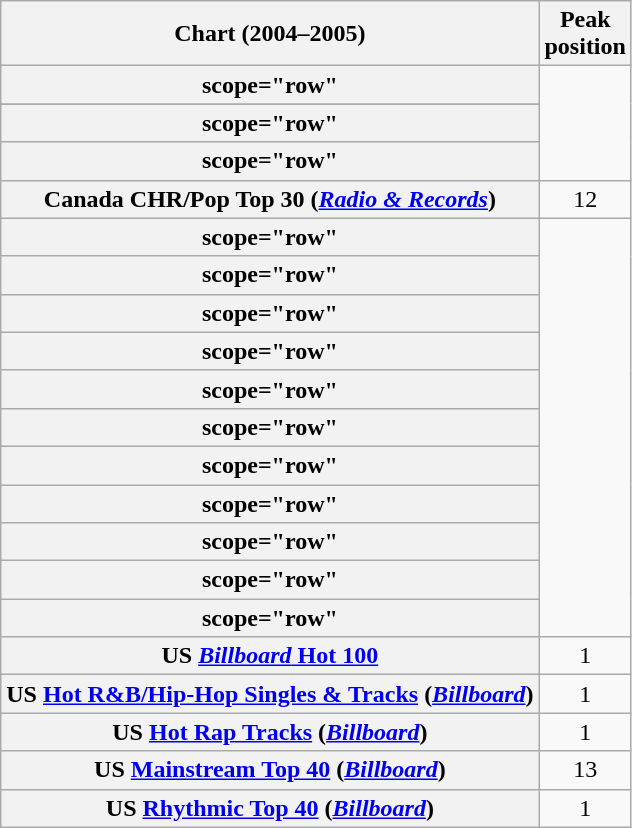<table class="wikitable sortable plainrowheaders" style="text-align:center">
<tr>
<th scope="col">Chart (2004–2005)</th>
<th scope="col">Peak<br>position</th>
</tr>
<tr>
<th>scope="row"</th>
</tr>
<tr>
</tr>
<tr>
<th>scope="row"</th>
</tr>
<tr>
<th>scope="row"</th>
</tr>
<tr>
<th scope="row">Canada CHR/Pop Top 30 (<em><a href='#'>Radio & Records</a></em>)</th>
<td>12</td>
</tr>
<tr>
<th>scope="row"</th>
</tr>
<tr>
<th>scope="row"</th>
</tr>
<tr>
<th>scope="row"</th>
</tr>
<tr>
<th>scope="row"</th>
</tr>
<tr>
<th>scope="row"</th>
</tr>
<tr>
<th>scope="row"</th>
</tr>
<tr>
<th>scope="row"</th>
</tr>
<tr>
<th>scope="row"</th>
</tr>
<tr>
<th>scope="row"</th>
</tr>
<tr>
<th>scope="row"</th>
</tr>
<tr>
<th>scope="row"</th>
</tr>
<tr>
<th scope="row">US <a href='#'><em>Billboard</em> Hot 100</a></th>
<td>1</td>
</tr>
<tr>
<th scope="row">US <a href='#'>Hot R&B/Hip-Hop Singles & Tracks</a> (<em><a href='#'>Billboard</a></em>)</th>
<td>1</td>
</tr>
<tr>
<th scope="row">US <a href='#'>Hot Rap Tracks</a> (<em><a href='#'>Billboard</a></em>)</th>
<td>1</td>
</tr>
<tr>
<th scope="row">US <a href='#'>Mainstream Top 40</a> (<em><a href='#'>Billboard</a></em>)</th>
<td>13</td>
</tr>
<tr>
<th scope="row">US <a href='#'>Rhythmic Top 40</a> (<em><a href='#'>Billboard</a></em>)</th>
<td>1</td>
</tr>
</table>
